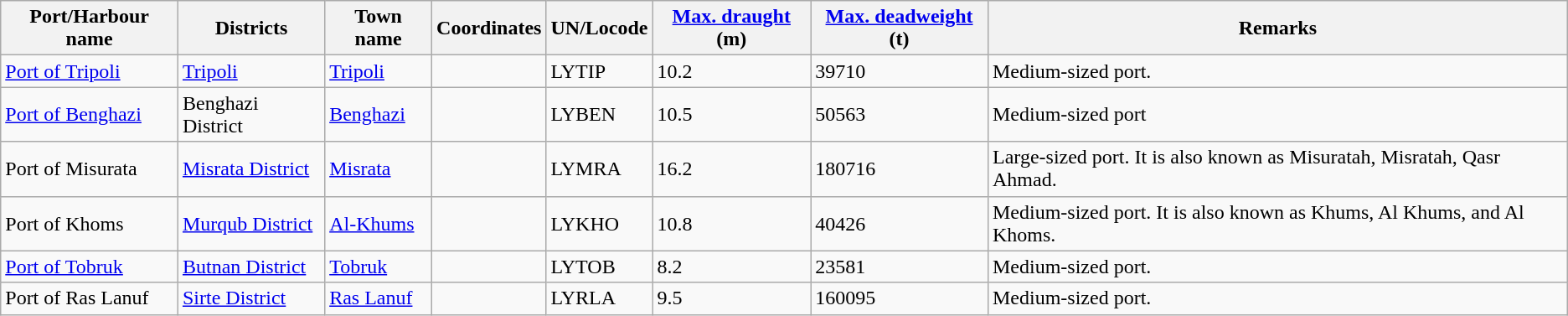<table class="wikitable sortable">
<tr>
<th>Port/Harbour name</th>
<th>Districts</th>
<th>Town name</th>
<th>Coordinates</th>
<th>UN/Locode</th>
<th><a href='#'>Max. draught</a> (m)</th>
<th><a href='#'>Max. deadweight</a> (t)</th>
<th>Remarks</th>
</tr>
<tr>
<td><a href='#'>Port of Tripoli</a></td>
<td><a href='#'>Tripoli</a></td>
<td><a href='#'>Tripoli</a></td>
<td></td>
<td>LYTIP</td>
<td>10.2</td>
<td>39710</td>
<td>Medium-sized port.</td>
</tr>
<tr>
<td><a href='#'>Port of Benghazi</a></td>
<td>Benghazi District</td>
<td><a href='#'>Benghazi</a></td>
<td></td>
<td>LYBEN</td>
<td>10.5</td>
<td>50563</td>
<td>Medium-sized port</td>
</tr>
<tr>
<td>Port of Misurata</td>
<td><a href='#'>Misrata District</a></td>
<td><a href='#'>Misrata</a></td>
<td></td>
<td>LYMRA</td>
<td>16.2</td>
<td>180716</td>
<td>Large-sized port. It is also known as Misuratah, Misratah, Qasr Ahmad.</td>
</tr>
<tr>
<td>Port of Khoms</td>
<td><a href='#'>Murqub District</a></td>
<td><a href='#'>Al-Khums</a></td>
<td></td>
<td>LYKHO</td>
<td>10.8</td>
<td>40426</td>
<td>Medium-sized port. It is also known as Khums, Al Khums, and Al Khoms.</td>
</tr>
<tr>
<td><a href='#'>Port of Tobruk</a></td>
<td><a href='#'>Butnan District</a></td>
<td><a href='#'>Tobruk</a></td>
<td></td>
<td>LYTOB</td>
<td>8.2</td>
<td>23581</td>
<td>Medium-sized port.</td>
</tr>
<tr>
<td>Port of Ras Lanuf</td>
<td><a href='#'>Sirte District</a></td>
<td><a href='#'>Ras Lanuf</a></td>
<td></td>
<td>LYRLA</td>
<td>9.5</td>
<td>160095</td>
<td>Medium-sized port.</td>
</tr>
</table>
